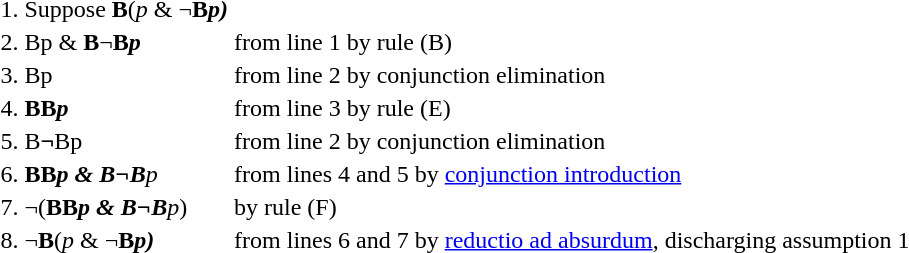<table>
<tr>
<td>1. Suppose <strong>B</strong>(<em>p</em> & ¬<strong>B<strong><em>p<em>)</td>
</tr>
<tr>
<td>2. </strong>B</em></strong>p</em> & <strong>B</strong>¬<strong>B<strong><em>p<em></td>
<td>from line 1 by rule (B)</td>
</tr>
<tr>
<td>3. </strong>B</em></strong>p</em></td>
<td>from line 2 by conjunction elimination</td>
</tr>
<tr>
<td>4. <strong>BB<strong><em>p<em></td>
<td>from line 3 by rule (E)</td>
</tr>
<tr>
<td>5. </strong>B<strong>¬</strong>B</em></strong>p</em></td>
<td>from line 2 by conjunction elimination</td>
</tr>
<tr>
<td>6. <strong>BB<strong><em>p<em> & </strong>B<strong>¬</strong>B</em></strong>p</em></td>
<td>from lines 4 and 5 by <a href='#'>conjunction introduction</a></td>
</tr>
<tr>
<td>7. ¬(<strong>BB<strong><em>p<em> & </strong>B<strong>¬</strong>B</em></strong>p</em>)</td>
<td>by rule (F)</td>
</tr>
<tr>
<td>8. ¬<strong>B</strong>(<em>p</em> & ¬<strong>B<strong><em>p<em>)</td>
<td>from lines 6 and 7 by <a href='#'>reductio ad absurdum</a>, discharging assumption 1</td>
</tr>
</table>
